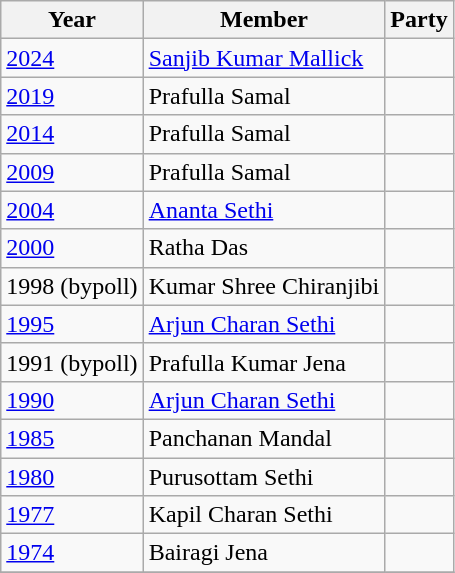<table class="wikitable sortable">
<tr>
<th>Year</th>
<th>Member</th>
<th colspan=2>Party</th>
</tr>
<tr>
<td><a href='#'>2024</a></td>
<td><a href='#'>Sanjib Kumar Mallick</a></td>
<td></td>
</tr>
<tr>
<td><a href='#'>2019</a></td>
<td>Prafulla Samal</td>
<td></td>
</tr>
<tr>
<td><a href='#'>2014</a></td>
<td>Prafulla Samal</td>
<td></td>
</tr>
<tr>
<td><a href='#'>2009</a></td>
<td>Prafulla Samal</td>
<td></td>
</tr>
<tr>
<td><a href='#'>2004</a></td>
<td><a href='#'>Ananta Sethi</a></td>
<td></td>
</tr>
<tr>
<td><a href='#'>2000</a></td>
<td>Ratha Das</td>
<td></td>
</tr>
<tr>
<td>1998 (bypoll)</td>
<td>Kumar Shree Chiranjibi</td>
<td></td>
</tr>
<tr>
<td><a href='#'>1995</a></td>
<td><a href='#'>Arjun Charan Sethi</a></td>
<td></td>
</tr>
<tr>
<td>1991 (bypoll)</td>
<td>Prafulla Kumar Jena</td>
<td></td>
</tr>
<tr>
<td><a href='#'>1990</a></td>
<td><a href='#'>Arjun Charan Sethi</a></td>
<td></td>
</tr>
<tr>
<td><a href='#'>1985</a></td>
<td>Panchanan Mandal</td>
<td></td>
</tr>
<tr>
<td><a href='#'>1980</a></td>
<td>Purusottam Sethi</td>
<td></td>
</tr>
<tr>
<td><a href='#'>1977</a></td>
<td>Kapil Charan Sethi</td>
<td></td>
</tr>
<tr>
<td><a href='#'>1974</a></td>
<td>Bairagi Jena</td>
<td></td>
</tr>
<tr>
</tr>
</table>
